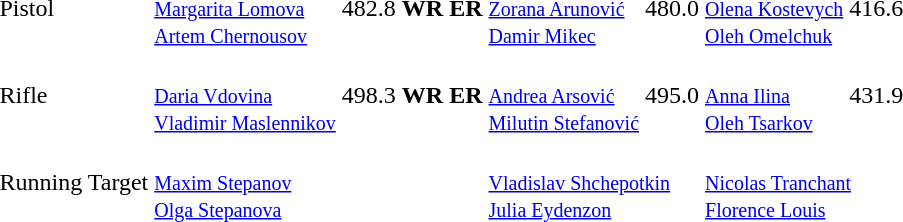<table>
<tr>
<td>Pistol</td>
<td><br><small><a href='#'>Margarita Lomova</a><br><a href='#'>Artem Chernousov</a></small></td>
<td>482.8 <strong>WR</strong> <strong>ER</strong></td>
<td><br><small><a href='#'>Zorana Arunović</a><br><a href='#'>Damir Mikec</a></small></td>
<td>480.0</td>
<td><br><small><a href='#'>Olena Kostevych</a><br><a href='#'>Oleh Omelchuk</a></small></td>
<td>416.6</td>
</tr>
<tr>
<td>Rifle</td>
<td><br><small><a href='#'>Daria Vdovina</a><br><a href='#'>Vladimir Maslennikov</a></small></td>
<td>498.3 <strong>WR</strong> <strong>ER</strong></td>
<td><br><small><a href='#'>Andrea Arsović</a><br><a href='#'>Milutin Stefanović</a></small></td>
<td>495.0</td>
<td><br><small><a href='#'>Anna Ilina</a><br><a href='#'>Oleh Tsarkov</a></small></td>
<td>431.9</td>
</tr>
<tr>
<td>Running Target</td>
<td colspan=2><br><small><a href='#'>Maxim Stepanov</a><br><a href='#'>Olga Stepanova</a></small></td>
<td colspan=2><br><small><a href='#'>Vladislav Shchepotkin</a><br><a href='#'>Julia Eydenzon</a></small></td>
<td colspan=2><br><small><a href='#'>Nicolas Tranchant</a><br><a href='#'>Florence Louis</a></small></td>
</tr>
</table>
